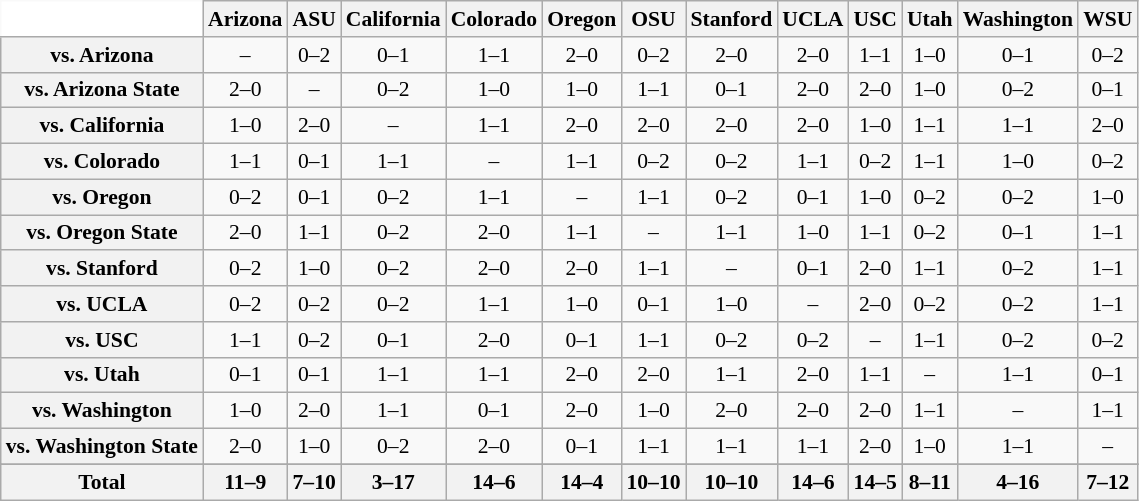<table class="wikitable" style="white-space:nowrap;font-size:90%;">
<tr>
<th colspan=1 style="background:white; border-top-style:hidden; border-left-style:hidden;"   width=110> </th>
<th style=>Arizona</th>
<th style=>ASU</th>
<th style=>California</th>
<th style=>Colorado</th>
<th style=>Oregon</th>
<th style=>OSU</th>
<th style=>Stanford</th>
<th style=>UCLA</th>
<th style=>USC</th>
<th style=>Utah</th>
<th style=>Washington</th>
<th style=>WSU</th>
</tr>
<tr style="text-align:center;">
<th>vs. Arizona</th>
<td>–</td>
<td>0–2</td>
<td>0–1</td>
<td>1–1</td>
<td>2–0</td>
<td>0–2</td>
<td>2–0</td>
<td>2–0</td>
<td>1–1</td>
<td>1–0</td>
<td>0–1</td>
<td>0–2</td>
</tr>
<tr style="text-align:center;">
<th>vs. Arizona State</th>
<td>2–0</td>
<td>–</td>
<td>0–2</td>
<td>1–0</td>
<td>1–0</td>
<td>1–1</td>
<td>0–1</td>
<td>2–0</td>
<td>2–0</td>
<td>1–0</td>
<td>0–2</td>
<td>0–1</td>
</tr>
<tr style="text-align:center;">
<th>vs. California</th>
<td>1–0</td>
<td>2–0</td>
<td>–</td>
<td>1–1</td>
<td>2–0</td>
<td>2–0</td>
<td>2–0</td>
<td>2–0</td>
<td>1–0</td>
<td>1–1</td>
<td>1–1</td>
<td>2–0</td>
</tr>
<tr style="text-align:center;">
<th>vs. Colorado</th>
<td>1–1</td>
<td>0–1</td>
<td>1–1</td>
<td>–</td>
<td>1–1</td>
<td>0–2</td>
<td>0–2</td>
<td>1–1</td>
<td>0–2</td>
<td>1–1</td>
<td>1–0</td>
<td>0–2</td>
</tr>
<tr style="text-align:center;">
<th>vs. Oregon</th>
<td>0–2</td>
<td>0–1</td>
<td>0–2</td>
<td>1–1</td>
<td>–</td>
<td>1–1</td>
<td>0–2</td>
<td>0–1</td>
<td>1–0</td>
<td>0–2</td>
<td>0–2</td>
<td>1–0</td>
</tr>
<tr style="text-align:center;">
<th>vs. Oregon State</th>
<td>2–0</td>
<td>1–1</td>
<td>0–2</td>
<td>2–0</td>
<td>1–1</td>
<td>–</td>
<td>1–1</td>
<td>1–0</td>
<td>1–1</td>
<td>0–2</td>
<td>0–1</td>
<td>1–1</td>
</tr>
<tr style="text-align:center;">
<th>vs. Stanford</th>
<td>0–2</td>
<td>1–0</td>
<td>0–2</td>
<td>2–0</td>
<td>2–0</td>
<td>1–1</td>
<td>–</td>
<td>0–1</td>
<td>2–0</td>
<td>1–1</td>
<td>0–2</td>
<td>1–1</td>
</tr>
<tr style="text-align:center;">
<th>vs. UCLA</th>
<td>0–2</td>
<td>0–2</td>
<td>0–2</td>
<td>1–1</td>
<td>1–0</td>
<td>0–1</td>
<td>1–0</td>
<td>–</td>
<td>2–0</td>
<td>0–2</td>
<td>0–2</td>
<td>1–1</td>
</tr>
<tr style="text-align:center;">
<th>vs. USC</th>
<td>1–1</td>
<td>0–2</td>
<td>0–1</td>
<td>2–0</td>
<td>0–1</td>
<td>1–1</td>
<td>0–2</td>
<td>0–2</td>
<td>–</td>
<td>1–1</td>
<td>0–2</td>
<td>0–2</td>
</tr>
<tr style="text-align:center;">
<th>vs. Utah</th>
<td>0–1</td>
<td>0–1</td>
<td>1–1</td>
<td>1–1</td>
<td>2–0</td>
<td>2–0</td>
<td>1–1</td>
<td>2–0</td>
<td>1–1</td>
<td>–</td>
<td>1–1</td>
<td>0–1</td>
</tr>
<tr style="text-align:center;">
<th>vs. Washington</th>
<td>1–0</td>
<td>2–0</td>
<td>1–1</td>
<td>0–1</td>
<td>2–0</td>
<td>1–0</td>
<td>2–0</td>
<td>2–0</td>
<td>2–0</td>
<td>1–1</td>
<td>–</td>
<td>1–1</td>
</tr>
<tr style="text-align:center;">
<th>vs. Washington State</th>
<td>2–0</td>
<td>1–0</td>
<td>0–2</td>
<td>2–0</td>
<td>0–1</td>
<td>1–1</td>
<td>1–1</td>
<td>1–1</td>
<td>2–0</td>
<td>1–0</td>
<td>1–1</td>
<td>–</td>
</tr>
<tr style="text-align:center;">
</tr>
<tr style="text-align:center;">
<th>Total</th>
<th>11–9</th>
<th>7–10</th>
<th>3–17</th>
<th>14–6</th>
<th>14–4</th>
<th>10–10</th>
<th>10–10</th>
<th>14–6</th>
<th>14–5</th>
<th>8–11</th>
<th>4–16</th>
<th>7–12</th>
</tr>
</table>
